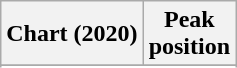<table class="wikitable plainrowheaders sortable">
<tr>
<th scope="col">Chart (2020)</th>
<th scope="col">Peak<br> position</th>
</tr>
<tr>
</tr>
<tr>
</tr>
<tr>
</tr>
<tr>
</tr>
</table>
